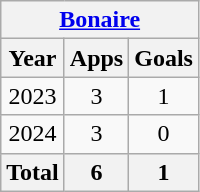<table class="wikitable" style="text-align:center">
<tr>
<th colspan=3><a href='#'>Bonaire</a></th>
</tr>
<tr>
<th>Year</th>
<th>Apps</th>
<th>Goals</th>
</tr>
<tr>
<td>2023</td>
<td>3</td>
<td>1</td>
</tr>
<tr>
<td>2024</td>
<td>3</td>
<td>0</td>
</tr>
<tr>
<th>Total</th>
<th>6</th>
<th>1</th>
</tr>
</table>
